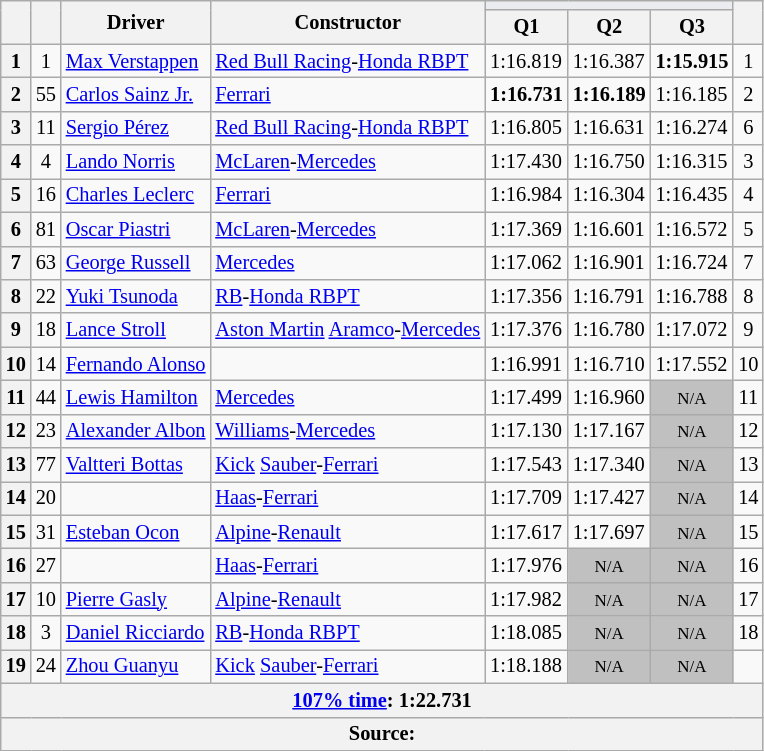<table class="wikitable sortable" style="font-size: 85%;">
<tr>
<th rowspan="2"></th>
<th rowspan="2"></th>
<th rowspan="2">Driver</th>
<th rowspan="2">Constructor</th>
<th colspan="3" style="background:#eaecf0; text-align:center;"></th>
<th rowspan="2"></th>
</tr>
<tr>
<th scope="col">Q1</th>
<th scope="col">Q2</th>
<th scope="col">Q3</th>
</tr>
<tr>
<th scope="row">1</th>
<td align="center">1</td>
<td data-sort-value="ver"> <a href='#'>Max Verstappen</a></td>
<td><a href='#'>Red Bull Racing</a>-<a href='#'>Honda RBPT</a></td>
<td>1:16.819</td>
<td>1:16.387</td>
<td><strong>1:15.915</strong></td>
<td align="center">1</td>
</tr>
<tr>
<th scope="row">2</th>
<td align="center">55</td>
<td data-sort-value="sai"> <a href='#'>Carlos Sainz Jr.</a></td>
<td><a href='#'>Ferrari</a></td>
<td><strong>1:16.731</strong></td>
<td><strong>1:16.189</strong></td>
<td>1:16.185</td>
<td align="center">2</td>
</tr>
<tr>
<th scope="row">3</th>
<td align="center">11</td>
<td data-sort-value="per"> <a href='#'>Sergio Pérez</a></td>
<td><a href='#'>Red Bull Racing</a>-<a href='#'>Honda RBPT</a></td>
<td>1:16.805</td>
<td>1:16.631</td>
<td>1:16.274</td>
<td align="center">6</td>
</tr>
<tr>
<th scope="row">4</th>
<td align="center">4</td>
<td data-sort-value="nor"> <a href='#'>Lando Norris</a></td>
<td><a href='#'>McLaren</a>-<a href='#'>Mercedes</a></td>
<td>1:17.430</td>
<td>1:16.750</td>
<td>1:16.315</td>
<td align="center">3</td>
</tr>
<tr>
<th scope="row">5</th>
<td align="center">16</td>
<td data-sort-value="lec"> <a href='#'>Charles Leclerc</a></td>
<td><a href='#'>Ferrari</a></td>
<td>1:16.984</td>
<td>1:16.304</td>
<td>1:16.435</td>
<td align="center">4</td>
</tr>
<tr>
<th scope="row">6</th>
<td align="center">81</td>
<td data-sort-value="pia"> <a href='#'>Oscar Piastri</a></td>
<td><a href='#'>McLaren</a>-<a href='#'>Mercedes</a></td>
<td>1:17.369</td>
<td>1:16.601</td>
<td>1:16.572</td>
<td align="center">5</td>
</tr>
<tr>
<th scope="row">7</th>
<td align="center">63</td>
<td data-sort-value="rus"> <a href='#'>George Russell</a></td>
<td><a href='#'>Mercedes</a></td>
<td>1:17.062</td>
<td>1:16.901</td>
<td>1:16.724</td>
<td align="center">7</td>
</tr>
<tr>
<th scope="row">8</th>
<td align="center">22</td>
<td data-sort-value="tsu"> <a href='#'>Yuki Tsunoda</a></td>
<td><a href='#'>RB</a>-<a href='#'>Honda RBPT</a></td>
<td>1:17.356</td>
<td>1:16.791</td>
<td>1:16.788</td>
<td align="center">8</td>
</tr>
<tr>
<th scope="row">9</th>
<td align="center">18</td>
<td data-sort-value="str"> <a href='#'>Lance Stroll</a></td>
<td><a href='#'>Aston Martin</a> <a href='#'>Aramco</a>-<a href='#'>Mercedes</a></td>
<td>1:17.376</td>
<td>1:16.780</td>
<td>1:17.072</td>
<td align="center">9</td>
</tr>
<tr>
<th scope="row">10</th>
<td align="center">14</td>
<td data-sort-value="alo"> <a href='#'>Fernando Alonso</a></td>
<td></td>
<td>1:16.991</td>
<td>1:16.710</td>
<td>1:17.552</td>
<td align="center">10</td>
</tr>
<tr>
<th scope="row">11</th>
<td align="center">44</td>
<td data-sort-value="ham"> <a href='#'>Lewis Hamilton</a></td>
<td><a href='#'>Mercedes</a></td>
<td>1:17.499</td>
<td>1:16.960</td>
<td data-sort-value="18" align="center" style="background: silver"><small>N/A</small></td>
<td align="center">11</td>
</tr>
<tr>
<th scope="row">12</th>
<td align="center">23</td>
<td data-sort-value="alb"> <a href='#'>Alexander Albon</a></td>
<td><a href='#'>Williams</a>-<a href='#'>Mercedes</a></td>
<td>1:17.130</td>
<td>1:17.167</td>
<td data-sort-value="18" align="center" style="background: silver"><small>N/A</small></td>
<td align="center">12</td>
</tr>
<tr>
<th scope="row">13</th>
<td align="center">77</td>
<td data-sort-value="bot"> <a href='#'>Valtteri Bottas</a></td>
<td><a href='#'>Kick</a> <a href='#'>Sauber</a>-<a href='#'>Ferrari</a></td>
<td>1:17.543</td>
<td>1:17.340</td>
<td data-sort-value="18" align="center" style="background: silver"><small>N/A</small></td>
<td align="center">13</td>
</tr>
<tr>
<th scope="row">14</th>
<td align="center">20</td>
<td data-sort-value="mag"></td>
<td><a href='#'>Haas</a>-<a href='#'>Ferrari</a></td>
<td>1:17.709</td>
<td>1:17.427</td>
<td data-sort-value="18" align="center" style="background: silver"><small>N/A</small></td>
<td align="center">14</td>
</tr>
<tr>
<th scope="row">15</th>
<td align="center">31</td>
<td data-sort-value="oco"> <a href='#'>Esteban Ocon</a></td>
<td><a href='#'>Alpine</a>-<a href='#'>Renault</a></td>
<td>1:17.617</td>
<td>1:17.697</td>
<td data-sort-value="14" align="center" style="background: silver"><small>N/A</small></td>
<td align="center">15</td>
</tr>
<tr>
<th scope="row">16</th>
<td align="center">27</td>
<td data-sort-value="hul"></td>
<td><a href='#'>Haas</a>-<a href='#'>Ferrari</a></td>
<td>1:17.976</td>
<td data-sort-value="14" align="center" style="background: silver"><small>N/A</small></td>
<td data-sort-value="18" align="center" style="background: silver"><small>N/A</small></td>
<td align="center">16</td>
</tr>
<tr>
<th scope="row">17</th>
<td align="center">10</td>
<td data-sort-value="gas"> <a href='#'>Pierre Gasly</a></td>
<td><a href='#'>Alpine</a>-<a href='#'>Renault</a></td>
<td>1:17.982</td>
<td data-sort-value="14" align="center" style="background: silver"><small>N/A</small></td>
<td data-sort-value="14" align="center" style="background: silver"><small>N/A</small></td>
<td align="center">17</td>
</tr>
<tr>
<th scope="row">18</th>
<td align="center">3</td>
<td data-sort-value="ric"> <a href='#'>Daniel Ricciardo</a></td>
<td><a href='#'>RB</a>-<a href='#'>Honda RBPT</a></td>
<td>1:18.085</td>
<td data-sort-value="14" align="center" style="background: silver"><small>N/A</small></td>
<td data-sort-value="14" align="center" style="background: silver"><small>N/A</small></td>
<td align="center">18</td>
</tr>
<tr>
<th scope="row">19</th>
<td align="center">24</td>
<td data-sort-value="zho"> <a href='#'>Zhou Guanyu</a></td>
<td><a href='#'>Kick</a> <a href='#'>Sauber</a>-<a href='#'>Ferrari</a></td>
<td>1:18.188</td>
<td data-sort-value="18" align="center" style="background: silver"><small>N/A</small></td>
<td data-sort-value="18" align="center" style="background: silver"><small>N/A</small></td>
<td align="center"></td>
</tr>
<tr>
<th colspan="8"><a href='#'>107% time</a>: 1:22.731</th>
</tr>
<tr>
<th colspan="8">Source:</th>
</tr>
</table>
